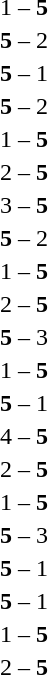<table style="text-align:center">
<tr>
<th width=223></th>
<th width=100></th>
<th width=223></th>
</tr>
<tr>
<td align=right></td>
<td>1 – <strong>5</strong></td>
<td align=left></td>
</tr>
<tr>
<td align=right></td>
<td><strong>5</strong> – 2</td>
<td align=left></td>
</tr>
<tr>
<td align=right></td>
<td><strong>5</strong> – 1</td>
<td align=left></td>
</tr>
<tr>
<td align=right></td>
<td><strong>5</strong> – 2</td>
<td align=left></td>
</tr>
<tr>
<td align=right></td>
<td>1 – <strong>5</strong></td>
<td align=left></td>
</tr>
<tr>
<td align=right></td>
<td>2 – <strong>5</strong></td>
<td align=left></td>
</tr>
<tr>
<td align=right></td>
<td>3 – <strong>5</strong></td>
<td align=left></td>
</tr>
<tr>
<td align=right></td>
<td><strong>5</strong> – 2</td>
<td align=left></td>
</tr>
<tr>
<td align=right></td>
<td>1 – <strong>5</strong></td>
<td align=left></td>
</tr>
<tr>
<td align=right></td>
<td>2 – <strong>5</strong></td>
<td align=left></td>
</tr>
<tr>
<td align=right></td>
<td><strong>5</strong> – 3</td>
<td align=left></td>
</tr>
<tr>
<td align=right></td>
<td>1 – <strong>5</strong></td>
<td align=left></td>
</tr>
<tr>
<td align=right></td>
<td><strong>5</strong> – 1</td>
<td align=left></td>
</tr>
<tr>
<td align=right></td>
<td>4 – <strong>5</strong></td>
<td align=left></td>
</tr>
<tr>
<td align=right></td>
<td>2 – <strong>5</strong></td>
<td align=left></td>
</tr>
<tr>
<td align=right></td>
<td>1 – <strong>5</strong></td>
<td align=left></td>
</tr>
<tr>
<td align=right></td>
<td><strong>5</strong> – 3</td>
<td align=left></td>
</tr>
<tr>
<td align=right></td>
<td><strong>5</strong> – 1</td>
<td align=left></td>
</tr>
<tr>
<td align=right></td>
<td><strong>5</strong> – 1</td>
<td align=left></td>
</tr>
<tr>
<td align=right></td>
<td>1 – <strong>5</strong></td>
<td align=left></td>
</tr>
<tr>
<td align=right></td>
<td>2 – <strong>5</strong></td>
<td align=left></td>
</tr>
</table>
